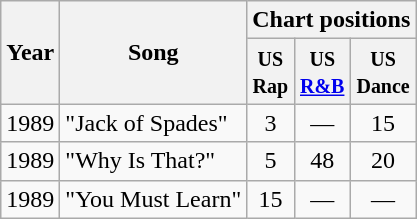<table class="wikitable">
<tr>
<th rowspan="2">Year</th>
<th rowspan="2">Song</th>
<th colspan="3">Chart positions</th>
</tr>
<tr>
<th><small>US<br>Rap</small></th>
<th><small>US<br><a href='#'>R&B</a></small></th>
<th><small>US<br>Dance</small></th>
</tr>
<tr>
<td>1989</td>
<td>"Jack of Spades"</td>
<td align=center>3</td>
<td align=center>—</td>
<td align=center>15</td>
</tr>
<tr>
<td>1989</td>
<td>"Why Is That?"</td>
<td align=center>5</td>
<td align=center>48</td>
<td align=center>20</td>
</tr>
<tr>
<td>1989</td>
<td>"You Must Learn"</td>
<td align=center>15</td>
<td align=center>—</td>
<td align=center>—</td>
</tr>
</table>
